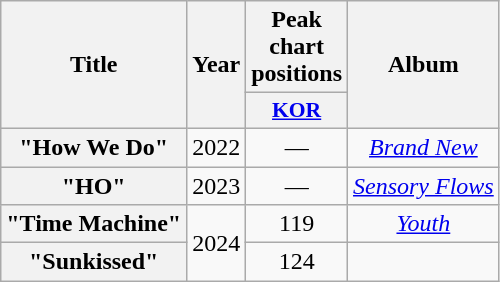<table class="wikitable plainrowheaders" style="text-align:center;">
<tr>
<th scope="col" rowspan="2">Title</th>
<th scope="col" rowspan="2">Year</th>
<th scope="col" colspan="1">Peak chart positions</th>
<th scope="col" rowspan="2">Album</th>
</tr>
<tr>
<th style="width:3em;font-size:90%"><a href='#'>KOR</a><br></th>
</tr>
<tr>
<th scope="row">"How We Do"<br></th>
<td>2022</td>
<td>—</td>
<td><em><a href='#'>Brand New</a></em></td>
</tr>
<tr>
<th scope="row">"HO"<br></th>
<td>2023</td>
<td>—</td>
<td><em><a href='#'>Sensory Flows</a></em></td>
</tr>
<tr>
<th scope="row">"Time Machine"<br></th>
<td rowspan="2">2024</td>
<td>119</td>
<td><em><a href='#'>Youth</a></em></td>
</tr>
<tr>
<th scope="row">"Sunkissed"<br></th>
<td>124</td>
<td></td>
</tr>
</table>
